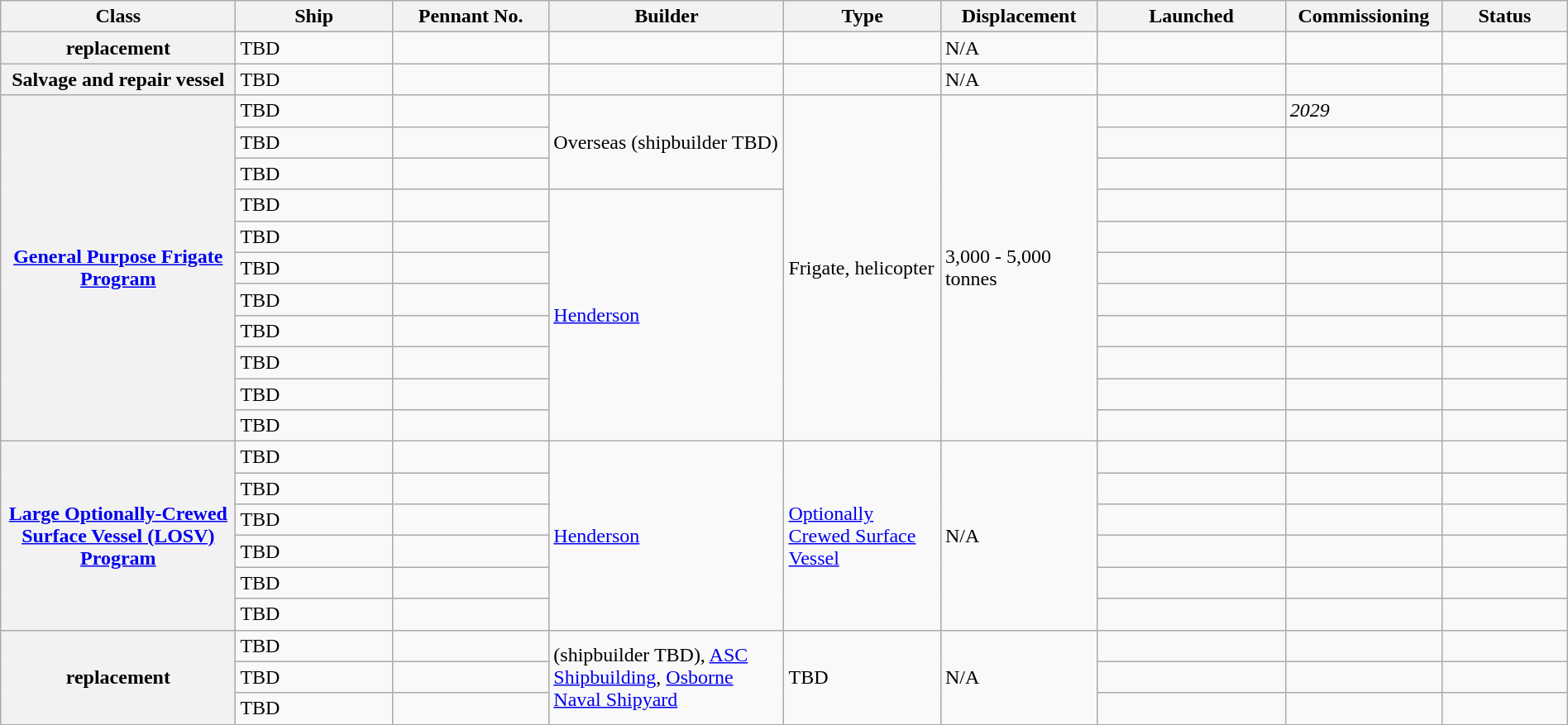<table class="wikitable" style="margin:auto; width:100%;">
<tr>
<th style="text-align:center; width:15%;">Class</th>
<th style="text-align:center; width:10%;">Ship</th>
<th style="text-align:center; width:10%;">Pennant No.</th>
<th style="text-align:center; width:15%;">Builder</th>
<th style="text-align:center; width:10%;">Type</th>
<th style="text-align:center; width:10%;">Displacement</th>
<th style="text-align:center; width:12%;">Launched</th>
<th style="text-align:center; width:10%;">Commissioning</th>
<th style="text-align:center; width:8%;">Status</th>
</tr>
<tr>
<th rowspan="1"> replacement</th>
<td>TBD</td>
<td></td>
<td rowspan="1"></td>
<td rowspan="1"></td>
<td>N/A</td>
<td></td>
<td></td>
<td></td>
</tr>
<tr>
<th rowspan="1">Salvage and repair vessel</th>
<td>TBD</td>
<td></td>
<td rowspan="1"></td>
<td rowspan="1"></td>
<td>N/A</td>
<td></td>
<td></td>
<td></td>
</tr>
<tr>
<th rowspan="11"><a href='#'>General Purpose Frigate Program</a></th>
<td>TBD</td>
<td></td>
<td rowspan="3">Overseas (shipbuilder TBD)</td>
<td rowspan="11">Frigate, helicopter</td>
<td rowspan="11">3,000 - 5,000 tonnes</td>
<td></td>
<td><em>2029</em></td>
<td></td>
</tr>
<tr>
<td>TBD</td>
<td></td>
<td></td>
<td></td>
<td></td>
</tr>
<tr>
<td>TBD</td>
<td></td>
<td></td>
<td></td>
<td></td>
</tr>
<tr>
<td>TBD</td>
<td></td>
<td rowspan="8"><a href='#'>Henderson</a></td>
<td></td>
<td></td>
<td></td>
</tr>
<tr>
<td>TBD</td>
<td></td>
<td></td>
<td></td>
<td></td>
</tr>
<tr>
<td>TBD</td>
<td></td>
<td></td>
<td></td>
<td></td>
</tr>
<tr>
<td>TBD</td>
<td></td>
<td></td>
<td></td>
<td></td>
</tr>
<tr>
<td>TBD</td>
<td></td>
<td></td>
<td></td>
<td></td>
</tr>
<tr>
<td>TBD</td>
<td></td>
<td></td>
<td></td>
<td></td>
</tr>
<tr>
<td>TBD</td>
<td></td>
<td></td>
<td></td>
<td></td>
</tr>
<tr>
<td>TBD</td>
<td></td>
<td></td>
<td></td>
<td></td>
</tr>
<tr>
<th rowspan="6"><a href='#'>Large Optionally-Crewed Surface Vessel (LOSV) Program</a></th>
<td>TBD</td>
<td></td>
<td rowspan="6"><a href='#'>Henderson</a></td>
<td rowspan="6"><a href='#'>Optionally Crewed Surface Vessel</a></td>
<td rowspan="6">N/A</td>
<td></td>
<td></td>
<td></td>
</tr>
<tr>
<td>TBD</td>
<td></td>
<td></td>
<td></td>
<td></td>
</tr>
<tr>
<td>TBD</td>
<td></td>
<td></td>
<td></td>
<td></td>
</tr>
<tr>
<td>TBD</td>
<td></td>
<td></td>
<td></td>
<td></td>
</tr>
<tr>
<td>TBD</td>
<td></td>
<td></td>
<td></td>
<td></td>
</tr>
<tr>
<td>TBD</td>
<td></td>
<td></td>
<td></td>
<td></td>
</tr>
<tr>
<th rowspan="3"> replacement </th>
<td>TBD</td>
<td></td>
<td rowspan="3">(shipbuilder TBD), <a href='#'>ASC Shipbuilding</a>, <a href='#'>Osborne Naval Shipyard</a></td>
<td rowspan="3">TBD</td>
<td rowspan="3">N/A</td>
<td></td>
<td></td>
<td></td>
</tr>
<tr>
<td>TBD</td>
<td></td>
<td></td>
<td></td>
<td></td>
</tr>
<tr>
<td>TBD</td>
<td></td>
<td></td>
<td></td>
<td></td>
</tr>
<tr>
</tr>
</table>
